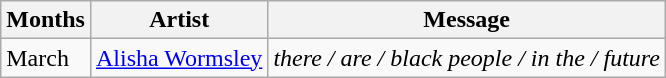<table class="wikitable">
<tr>
<th>Months</th>
<th>Artist</th>
<th>Message</th>
</tr>
<tr>
<td>March</td>
<td><a href='#'>Alisha Wormsley</a></td>
<td><em>there / are / black people / in the / future</em></td>
</tr>
</table>
